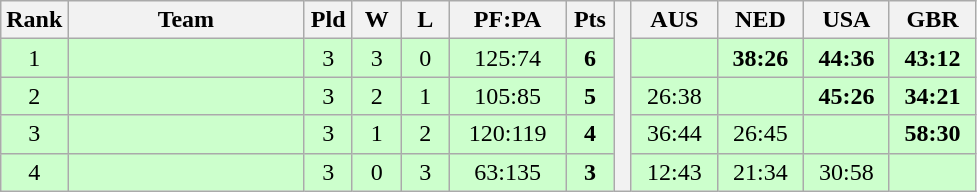<table class="wikitable" style="text-align:center">
<tr>
<th width=25>Rank</th>
<th width=150>Team</th>
<th width=25>Pld</th>
<th width=25>W</th>
<th width=25>L</th>
<th width=70>PF:PA</th>
<th width=25>Pts</th>
<th rowspan="5"> </th>
<th width=50>AUS</th>
<th width=50>NED</th>
<th width=50>USA</th>
<th width=50>GBR</th>
</tr>
<tr style="background:#ccffcc;">
<td>1</td>
<td style="text-align:left"></td>
<td>3</td>
<td>3</td>
<td>0</td>
<td>125:74</td>
<td><strong>6</strong></td>
<td></td>
<td><strong>38:26</strong></td>
<td><strong>44:36</strong></td>
<td><strong>43:12</strong></td>
</tr>
<tr style="background:#ccffcc;">
<td>2</td>
<td style="text-align:left"></td>
<td>3</td>
<td>2</td>
<td>1</td>
<td>105:85</td>
<td><strong>5</strong></td>
<td>26:38</td>
<td></td>
<td><strong>45:26</strong></td>
<td><strong>34:21</strong></td>
</tr>
<tr style="background:#ccffcc;">
<td>3</td>
<td style="text-align:left"></td>
<td>3</td>
<td>1</td>
<td>2</td>
<td>120:119</td>
<td><strong>4</strong></td>
<td>36:44</td>
<td>26:45</td>
<td></td>
<td><strong>58:30</strong></td>
</tr>
<tr style="background:#ccffcc;">
<td>4</td>
<td style="text-align:left"></td>
<td>3</td>
<td>0</td>
<td>3</td>
<td>63:135</td>
<td><strong>3</strong></td>
<td>12:43</td>
<td>21:34</td>
<td>30:58</td>
<td></td>
</tr>
</table>
